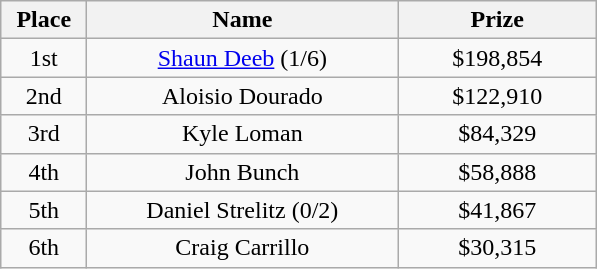<table class="wikitable">
<tr>
<th width="50">Place</th>
<th width="200">Name</th>
<th width="125">Prize</th>
</tr>
<tr>
<td align = "center">1st</td>
<td align = "center"> <a href='#'>Shaun Deeb</a> (1/6)</td>
<td align = "center">$198,854</td>
</tr>
<tr>
<td align = "center">2nd</td>
<td align = "center"> Aloisio Dourado</td>
<td align = "center">$122,910</td>
</tr>
<tr>
<td align = "center">3rd</td>
<td align = "center"> Kyle Loman</td>
<td align = "center">$84,329</td>
</tr>
<tr>
<td align = "center">4th</td>
<td align = "center"> John Bunch</td>
<td align = "center">$58,888</td>
</tr>
<tr>
<td align = "center">5th</td>
<td align = "center"> Daniel Strelitz (0/2)</td>
<td align = "center">$41,867</td>
</tr>
<tr>
<td align = "center">6th</td>
<td align = "center"> Craig Carrillo</td>
<td align = "center">$30,315</td>
</tr>
</table>
